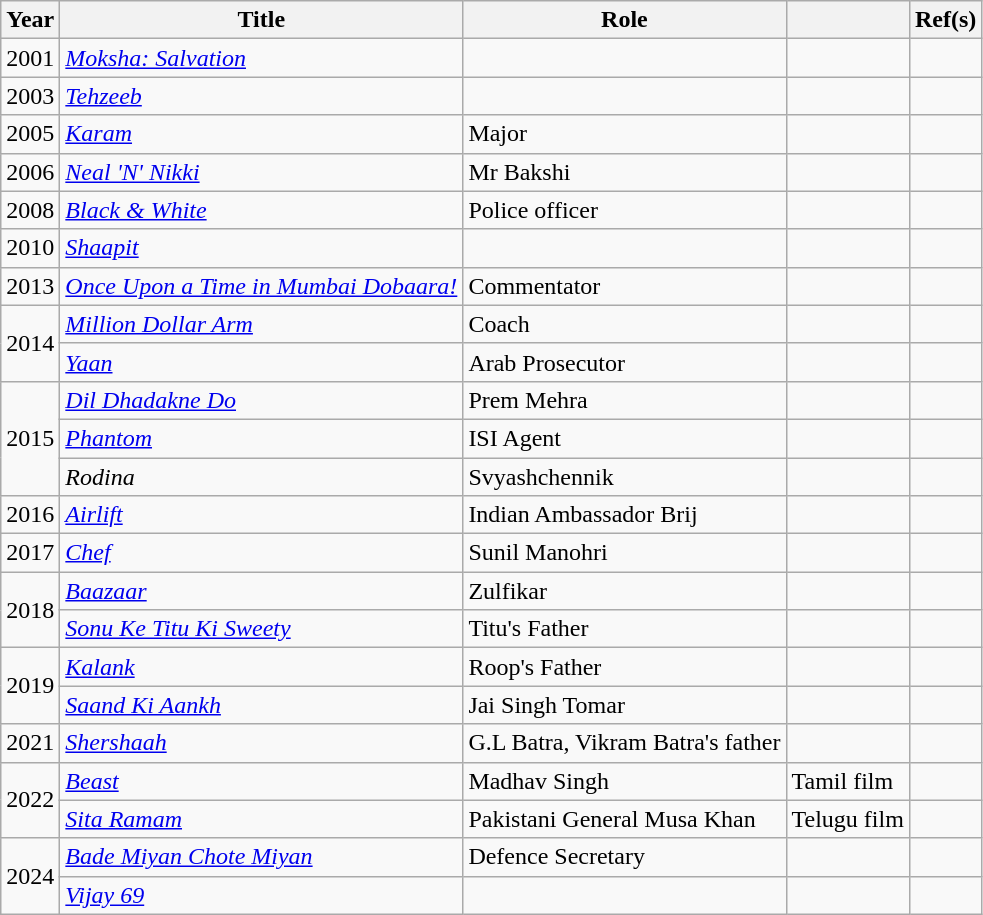<table class="wikitable sortable">
<tr>
<th>Year</th>
<th>Title</th>
<th>Role</th>
<th></th>
<th class="unsortable">Ref(s)</th>
</tr>
<tr>
<td>2001</td>
<td><em><a href='#'>Moksha: Salvation</a></em></td>
<td></td>
<td></td>
<td></td>
</tr>
<tr>
<td>2003</td>
<td><em><a href='#'>Tehzeeb</a></em></td>
<td></td>
<td></td>
<td></td>
</tr>
<tr>
<td>2005</td>
<td><em><a href='#'>Karam</a></em></td>
<td>Major</td>
<td></td>
<td></td>
</tr>
<tr>
<td>2006</td>
<td><em><a href='#'>Neal 'N' Nikki</a></em></td>
<td>Mr Bakshi</td>
<td></td>
<td></td>
</tr>
<tr>
<td>2008</td>
<td><em><a href='#'>Black & White</a></em></td>
<td>Police officer</td>
<td></td>
<td></td>
</tr>
<tr>
<td>2010</td>
<td><em><a href='#'>Shaapit</a></em></td>
<td></td>
<td></td>
<td></td>
</tr>
<tr>
<td>2013</td>
<td><em><a href='#'>Once Upon a Time in Mumbai Dobaara!</a></em></td>
<td>Commentator</td>
<td></td>
<td></td>
</tr>
<tr>
<td rowspan="2">2014</td>
<td><em><a href='#'>Million Dollar Arm</a></em></td>
<td>Coach</td>
<td></td>
<td></td>
</tr>
<tr>
<td><em><a href='#'>Yaan</a></em></td>
<td>Arab Prosecutor</td>
<td></td>
<td></td>
</tr>
<tr>
<td rowspan="3">2015</td>
<td><em><a href='#'>Dil Dhadakne Do</a></em></td>
<td>Prem Mehra</td>
<td></td>
<td></td>
</tr>
<tr>
<td><em><a href='#'>Phantom</a></em></td>
<td>ISI Agent</td>
<td></td>
<td></td>
</tr>
<tr>
<td><em>Rodina</em></td>
<td>Svyashchennik</td>
<td></td>
<td></td>
</tr>
<tr>
<td>2016</td>
<td><em><a href='#'>Airlift</a></em></td>
<td>Indian Ambassador Brij</td>
<td></td>
<td></td>
</tr>
<tr>
<td>2017</td>
<td><em><a href='#'>Chef</a></em></td>
<td>Sunil Manohri</td>
<td></td>
<td></td>
</tr>
<tr>
<td rowspan="2">2018</td>
<td><em><a href='#'>Baazaar</a></em></td>
<td>Zulfikar</td>
<td></td>
<td></td>
</tr>
<tr>
<td><em><a href='#'>Sonu Ke Titu Ki Sweety</a></em></td>
<td>Titu's Father</td>
<td></td>
<td></td>
</tr>
<tr>
<td rowspan="2">2019</td>
<td><em><a href='#'>Kalank</a></em></td>
<td>Roop's Father</td>
<td></td>
<td></td>
</tr>
<tr>
<td><em><a href='#'>Saand Ki Aankh</a></em></td>
<td>Jai Singh Tomar</td>
<td></td>
<td></td>
</tr>
<tr>
<td>2021</td>
<td><em><a href='#'>Shershaah</a></em></td>
<td>G.L Batra, Vikram Batra's father</td>
<td></td>
<td></td>
</tr>
<tr>
<td rowspan="2">2022</td>
<td><em><a href='#'>Beast</a></em></td>
<td>Madhav Singh</td>
<td>Tamil film</td>
<td></td>
</tr>
<tr>
<td><em><a href='#'>Sita Ramam</a></em></td>
<td>Pakistani General Musa Khan</td>
<td>Telugu film</td>
<td></td>
</tr>
<tr>
<td rowspan="2">2024</td>
<td><em><a href='#'>Bade Miyan Chote Miyan</a></em></td>
<td>Defence Secretary</td>
<td></td>
<td></td>
</tr>
<tr>
<td><em><a href='#'>Vijay 69</a></em></td>
<td></td>
<td></td>
<td></td>
</tr>
</table>
